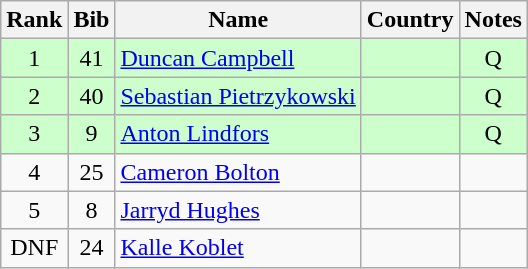<table class="wikitable" style="text-align:center;">
<tr>
<th>Rank</th>
<th>Bib</th>
<th>Name</th>
<th>Country</th>
<th>Notes</th>
</tr>
<tr bgcolor="#ccffcc">
<td>1</td>
<td>41</td>
<td align=left><a href='#'>Duncan Campbell</a></td>
<td align=left></td>
<td>Q</td>
</tr>
<tr bgcolor="#ccffcc">
<td>2</td>
<td>40</td>
<td align=left><a href='#'>Sebastian Pietrzykowski</a></td>
<td align=left></td>
<td>Q</td>
</tr>
<tr bgcolor="#ccffcc">
<td>3</td>
<td>9</td>
<td align=left><a href='#'>Anton Lindfors</a></td>
<td align=left></td>
<td>Q</td>
</tr>
<tr>
<td>4</td>
<td>25</td>
<td align=left><a href='#'>Cameron Bolton</a></td>
<td align=left></td>
<td></td>
</tr>
<tr>
<td>5</td>
<td>8</td>
<td align=left><a href='#'>Jarryd Hughes</a></td>
<td align=left></td>
<td></td>
</tr>
<tr>
<td>DNF</td>
<td>24</td>
<td align=left><a href='#'>Kalle Koblet</a></td>
<td align=left></td>
<td></td>
</tr>
</table>
